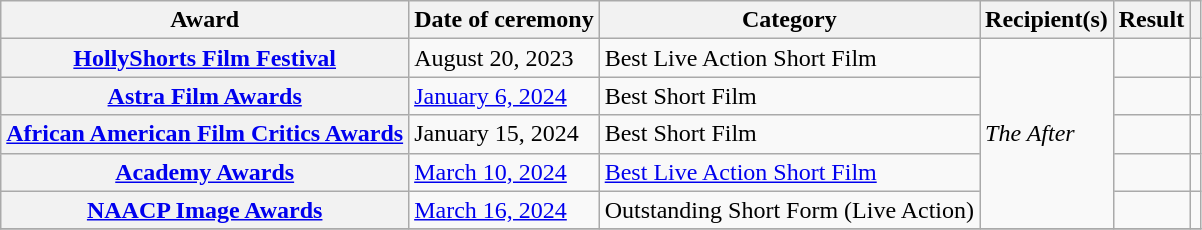<table class="wikitable sortable plainrowheaders">
<tr>
<th scope="col">Award</th>
<th scope="col">Date of ceremony</th>
<th scope="col">Category</th>
<th scope="col">Recipient(s)</th>
<th scope="col">Result</th>
<th scope="col" class="unsortable"></th>
</tr>
<tr>
<th scope="row"><a href='#'>HollyShorts Film Festival</a></th>
<td>August 20, 2023</td>
<td>Best Live Action Short Film</td>
<td rowspan=5><em>The After</em></td>
<td></td>
<td align="center"></td>
</tr>
<tr>
<th scope="row"><a href='#'>Astra Film Awards</a></th>
<td><a href='#'>January 6, 2024</a></td>
<td>Best Short Film</td>
<td></td>
<td align="center"></td>
</tr>
<tr>
<th scope="row"><a href='#'>African American Film Critics Awards</a></th>
<td>January 15, 2024</td>
<td>Best Short Film</td>
<td></td>
<td align="center"></td>
</tr>
<tr>
<th scope="row"><a href='#'>Academy Awards</a></th>
<td><a href='#'>March 10, 2024</a></td>
<td><a href='#'>Best Live Action Short Film</a></td>
<td></td>
<td align="center"></td>
</tr>
<tr>
<th scope="row"><a href='#'>NAACP Image Awards</a></th>
<td><a href='#'>March 16, 2024</a></td>
<td>Outstanding Short Form (Live Action)</td>
<td></td>
<td align="center"></td>
</tr>
<tr>
</tr>
</table>
